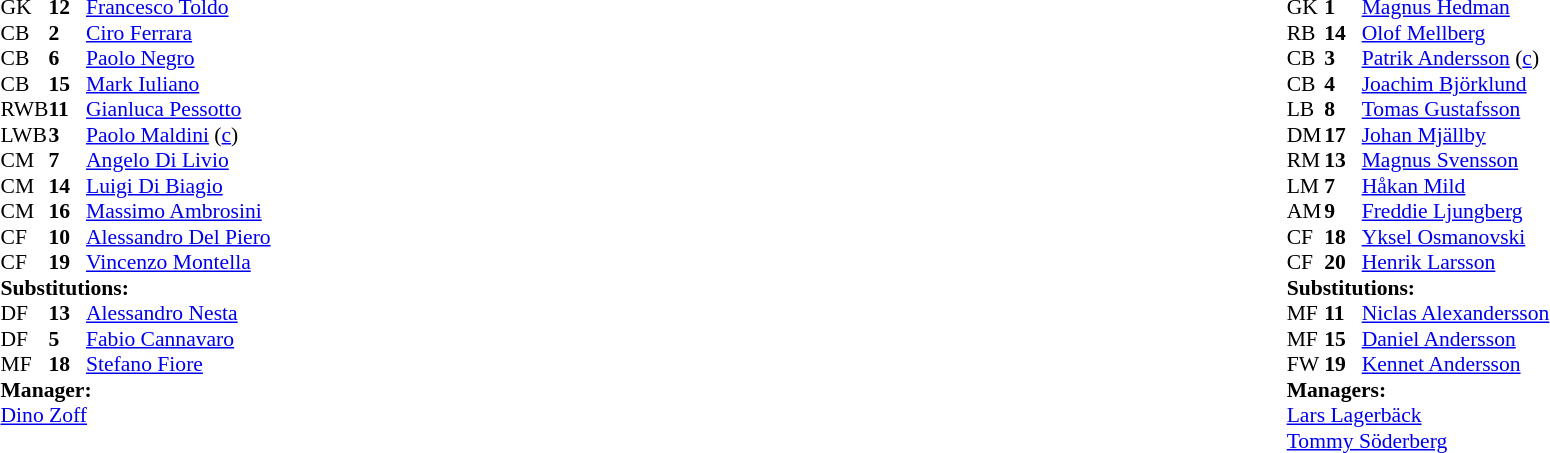<table style="width:100%;">
<tr>
<td style="vertical-align:top; width:40%;"><br><table style="font-size:90%" cellspacing="0" cellpadding="0">
<tr>
<th width="25"></th>
<th width="25"></th>
</tr>
<tr>
<td>GK</td>
<td><strong>12</strong></td>
<td><a href='#'>Francesco Toldo</a></td>
</tr>
<tr>
<td>CB</td>
<td><strong>2</strong></td>
<td><a href='#'>Ciro Ferrara</a></td>
</tr>
<tr>
<td>CB</td>
<td><strong>6</strong></td>
<td><a href='#'>Paolo Negro</a></td>
</tr>
<tr>
<td>CB</td>
<td><strong>15</strong></td>
<td><a href='#'>Mark Iuliano</a></td>
<td></td>
<td></td>
</tr>
<tr>
<td>RWB</td>
<td><strong>11</strong></td>
<td><a href='#'>Gianluca Pessotto</a></td>
</tr>
<tr>
<td>LWB</td>
<td><strong>3</strong></td>
<td><a href='#'>Paolo Maldini</a> (<a href='#'>c</a>)</td>
<td></td>
<td></td>
</tr>
<tr>
<td>CM</td>
<td><strong>7</strong></td>
<td><a href='#'>Angelo Di Livio</a></td>
<td></td>
<td></td>
</tr>
<tr>
<td>CM</td>
<td><strong>14</strong></td>
<td><a href='#'>Luigi Di Biagio</a></td>
</tr>
<tr>
<td>CM</td>
<td><strong>16</strong></td>
<td><a href='#'>Massimo Ambrosini</a></td>
</tr>
<tr>
<td>CF</td>
<td><strong>10</strong></td>
<td><a href='#'>Alessandro Del Piero</a></td>
</tr>
<tr>
<td>CF</td>
<td><strong>19</strong></td>
<td><a href='#'>Vincenzo Montella</a></td>
</tr>
<tr>
<td colspan=3><strong>Substitutions:</strong></td>
</tr>
<tr>
<td>DF</td>
<td><strong>13</strong></td>
<td><a href='#'>Alessandro Nesta</a></td>
<td></td>
<td></td>
</tr>
<tr>
<td>DF</td>
<td><strong>5</strong></td>
<td><a href='#'>Fabio Cannavaro</a></td>
<td></td>
<td></td>
</tr>
<tr>
<td>MF</td>
<td><strong>18</strong></td>
<td><a href='#'>Stefano Fiore</a></td>
<td></td>
<td></td>
</tr>
<tr>
<td colspan=3><strong>Manager:</strong></td>
</tr>
<tr>
<td colspan=3><a href='#'>Dino Zoff</a></td>
</tr>
</table>
</td>
<td valign="top"></td>
<td style="vertical-align:top; width:50%;"><br><table style="font-size:90%; margin:auto;" cellspacing="0" cellpadding="0">
<tr>
<th width=25></th>
<th width=25></th>
</tr>
<tr>
<td>GK</td>
<td><strong>1</strong></td>
<td><a href='#'>Magnus Hedman</a></td>
</tr>
<tr>
<td>RB</td>
<td><strong>14</strong></td>
<td><a href='#'>Olof Mellberg</a></td>
</tr>
<tr>
<td>CB</td>
<td><strong>3</strong></td>
<td><a href='#'>Patrik Andersson</a> (<a href='#'>c</a>)</td>
</tr>
<tr>
<td>CB</td>
<td><strong>4</strong></td>
<td><a href='#'>Joachim Björklund</a></td>
</tr>
<tr>
<td>LB</td>
<td><strong>8</strong></td>
<td><a href='#'>Tomas Gustafsson</a></td>
<td></td>
<td></td>
</tr>
<tr>
<td>DM</td>
<td><strong>17</strong></td>
<td><a href='#'>Johan Mjällby</a></td>
<td></td>
<td></td>
</tr>
<tr>
<td>RM</td>
<td><strong>13</strong></td>
<td><a href='#'>Magnus Svensson</a></td>
<td></td>
<td></td>
</tr>
<tr>
<td>LM</td>
<td><strong>7</strong></td>
<td><a href='#'>Håkan Mild</a></td>
</tr>
<tr>
<td>AM</td>
<td><strong>9</strong></td>
<td><a href='#'>Freddie Ljungberg</a></td>
</tr>
<tr>
<td>CF</td>
<td><strong>18</strong></td>
<td><a href='#'>Yksel Osmanovski</a></td>
</tr>
<tr>
<td>CF</td>
<td><strong>20</strong></td>
<td><a href='#'>Henrik Larsson</a></td>
</tr>
<tr>
<td colspan=3><strong>Substitutions:</strong></td>
</tr>
<tr>
<td>MF</td>
<td><strong>11</strong></td>
<td><a href='#'>Niclas Alexandersson</a></td>
<td></td>
<td></td>
</tr>
<tr>
<td>MF</td>
<td><strong>15</strong></td>
<td><a href='#'>Daniel Andersson</a></td>
<td></td>
<td></td>
</tr>
<tr>
<td>FW</td>
<td><strong>19</strong></td>
<td><a href='#'>Kennet Andersson</a></td>
<td></td>
<td></td>
</tr>
<tr>
<td colspan=3><strong>Managers:</strong></td>
</tr>
<tr>
<td colspan=3><a href='#'>Lars Lagerbäck</a><br><a href='#'>Tommy Söderberg</a></td>
</tr>
</table>
</td>
</tr>
</table>
